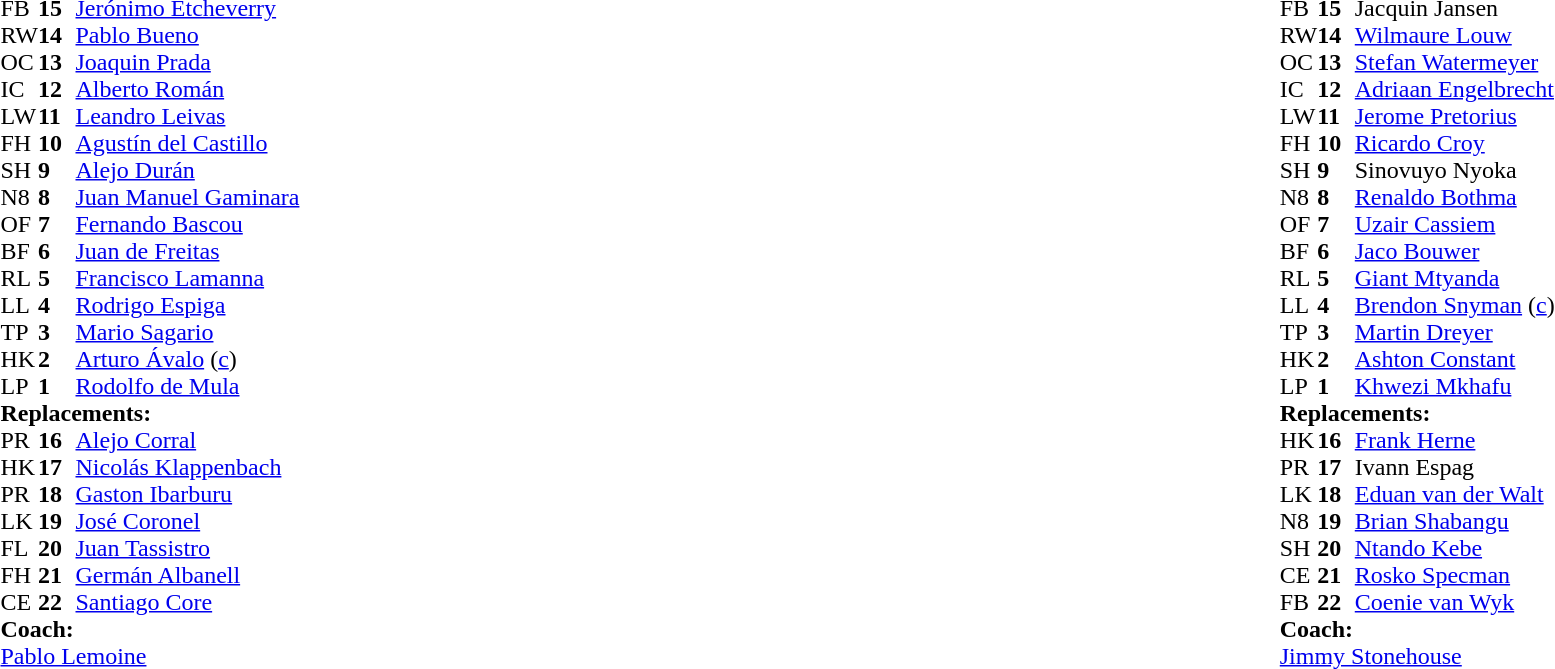<table width="100%">
<tr>
<td valign="top" width="50%"><br><table style="font-size: 100%" cellspacing="0" cellpadding="0">
<tr>
<th width="25"></th>
<th width="25"></th>
</tr>
<tr>
<td>FB</td>
<td><strong>15</strong></td>
<td><a href='#'>Jerónimo Etcheverry</a></td>
</tr>
<tr>
<td>RW</td>
<td><strong>14</strong></td>
<td><a href='#'>Pablo Bueno</a></td>
<td></td>
<td></td>
</tr>
<tr>
<td>OC</td>
<td><strong>13</strong></td>
<td><a href='#'>Joaquin Prada</a></td>
<td></td>
<td></td>
</tr>
<tr>
<td>IC</td>
<td><strong>12</strong></td>
<td><a href='#'>Alberto Román</a></td>
</tr>
<tr>
<td>LW</td>
<td><strong>11</strong></td>
<td><a href='#'>Leandro Leivas</a></td>
</tr>
<tr>
<td>FH</td>
<td><strong>10</strong></td>
<td><a href='#'>Agustín del Castillo</a></td>
</tr>
<tr>
<td>SH</td>
<td><strong>9</strong></td>
<td><a href='#'>Alejo Durán</a></td>
</tr>
<tr>
<td>N8</td>
<td><strong>8</strong></td>
<td><a href='#'>Juan Manuel Gaminara</a></td>
</tr>
<tr>
<td>OF</td>
<td><strong>7</strong></td>
<td><a href='#'>Fernando Bascou</a></td>
</tr>
<tr>
<td>BF</td>
<td><strong>6</strong></td>
<td><a href='#'>Juan de Freitas</a></td>
<td></td>
<td></td>
</tr>
<tr>
<td>RL</td>
<td><strong>5</strong></td>
<td><a href='#'>Francisco Lamanna</a></td>
</tr>
<tr>
<td>LL</td>
<td><strong>4</strong></td>
<td><a href='#'>Rodrigo Espiga</a></td>
<td></td>
<td></td>
</tr>
<tr>
<td>TP</td>
<td><strong>3</strong></td>
<td><a href='#'>Mario Sagario</a></td>
<td></td>
<td></td>
</tr>
<tr>
<td>HK</td>
<td><strong>2</strong></td>
<td><a href='#'>Arturo Ávalo</a> (<a href='#'>c</a>)</td>
<td></td>
<td></td>
</tr>
<tr>
<td>LP</td>
<td><strong>1</strong></td>
<td><a href='#'>Rodolfo de Mula</a></td>
<td></td>
<td></td>
</tr>
<tr>
<td colspan=3><strong>Replacements:</strong></td>
</tr>
<tr>
<td>PR</td>
<td><strong>16</strong></td>
<td><a href='#'>Alejo Corral</a></td>
<td></td>
<td></td>
</tr>
<tr>
<td>HK</td>
<td><strong>17</strong></td>
<td><a href='#'>Nicolás Klappenbach</a></td>
<td></td>
<td></td>
</tr>
<tr>
<td>PR</td>
<td><strong>18</strong></td>
<td><a href='#'>Gaston Ibarburu</a></td>
<td></td>
<td></td>
</tr>
<tr>
<td>LK</td>
<td><strong>19</strong></td>
<td><a href='#'>José Coronel</a></td>
<td></td>
<td></td>
</tr>
<tr>
<td>FL</td>
<td><strong>20</strong></td>
<td><a href='#'>Juan Tassistro</a></td>
<td></td>
<td></td>
</tr>
<tr>
<td>FH</td>
<td><strong>21</strong></td>
<td><a href='#'>Germán Albanell</a></td>
<td></td>
<td></td>
<td></td>
</tr>
<tr>
<td>CE</td>
<td><strong>22</strong></td>
<td><a href='#'>Santiago Core</a></td>
<td></td>
<td></td>
<td></td>
</tr>
<tr>
<td colspan=3><strong>Coach:</strong></td>
</tr>
<tr>
<td colspan="4"> <a href='#'>Pablo Lemoine</a></td>
</tr>
</table>
</td>
<td valign="top" width="50%"><br><table style="font-size: 100%" cellspacing="0" cellpadding="0" align="center">
<tr>
<th width="25"></th>
<th width="25"></th>
</tr>
<tr>
<td>FB</td>
<td><strong>15</strong></td>
<td>Jacquin Jansen</td>
<td></td>
<td></td>
</tr>
<tr>
<td>RW</td>
<td><strong>14</strong></td>
<td><a href='#'>Wilmaure Louw</a></td>
</tr>
<tr>
<td>OC</td>
<td><strong>13</strong></td>
<td><a href='#'>Stefan Watermeyer</a></td>
<td></td>
<td></td>
</tr>
<tr>
<td>IC</td>
<td><strong>12</strong></td>
<td><a href='#'>Adriaan Engelbrecht</a></td>
</tr>
<tr>
<td>LW</td>
<td><strong>11</strong></td>
<td><a href='#'>Jerome Pretorius</a></td>
</tr>
<tr>
<td>FH</td>
<td><strong>10</strong></td>
<td><a href='#'>Ricardo Croy</a></td>
</tr>
<tr>
<td>SH</td>
<td><strong>9</strong></td>
<td>Sinovuyo Nyoka</td>
<td></td>
<td></td>
</tr>
<tr>
<td>N8</td>
<td><strong>8</strong></td>
<td><a href='#'>Renaldo Bothma</a></td>
<td></td>
<td></td>
</tr>
<tr>
<td>OF</td>
<td><strong>7</strong></td>
<td><a href='#'>Uzair Cassiem</a></td>
</tr>
<tr>
<td>BF</td>
<td><strong>6</strong></td>
<td><a href='#'>Jaco Bouwer</a></td>
</tr>
<tr>
<td>RL</td>
<td><strong>5</strong></td>
<td><a href='#'>Giant Mtyanda</a></td>
</tr>
<tr>
<td>LL</td>
<td><strong>4</strong></td>
<td><a href='#'>Brendon Snyman</a> (<a href='#'>c</a>)</td>
<td></td>
<td></td>
</tr>
<tr>
<td>TP</td>
<td><strong>3</strong></td>
<td><a href='#'>Martin Dreyer</a></td>
</tr>
<tr>
<td>HK</td>
<td><strong>2</strong></td>
<td><a href='#'>Ashton Constant</a></td>
<td></td>
<td></td>
</tr>
<tr>
<td>LP</td>
<td><strong>1</strong></td>
<td><a href='#'>Khwezi Mkhafu</a></td>
</tr>
<tr>
<td colspan=3><strong>Replacements:</strong></td>
</tr>
<tr>
<td>HK</td>
<td><strong>16</strong></td>
<td><a href='#'>Frank Herne</a></td>
<td></td>
<td></td>
</tr>
<tr>
<td>PR</td>
<td><strong>17</strong></td>
<td>Ivann Espag</td>
<td></td>
<td></td>
</tr>
<tr>
<td>LK</td>
<td><strong>18</strong></td>
<td><a href='#'>Eduan van der Walt</a></td>
<td></td>
<td></td>
</tr>
<tr>
<td>N8</td>
<td><strong>19</strong></td>
<td><a href='#'>Brian Shabangu</a></td>
<td></td>
<td></td>
</tr>
<tr>
<td>SH</td>
<td><strong>20</strong></td>
<td><a href='#'>Ntando Kebe</a></td>
<td></td>
<td></td>
</tr>
<tr>
<td>CE</td>
<td><strong>21</strong></td>
<td><a href='#'>Rosko Specman</a></td>
<td></td>
<td></td>
</tr>
<tr>
<td>FB</td>
<td><strong>22</strong></td>
<td><a href='#'>Coenie van Wyk</a></td>
<td></td>
<td></td>
</tr>
<tr>
<td colspan=3><strong>Coach:</strong></td>
</tr>
<tr>
<td colspan="4"> <a href='#'>Jimmy Stonehouse</a></td>
</tr>
</table>
</td>
</tr>
</table>
